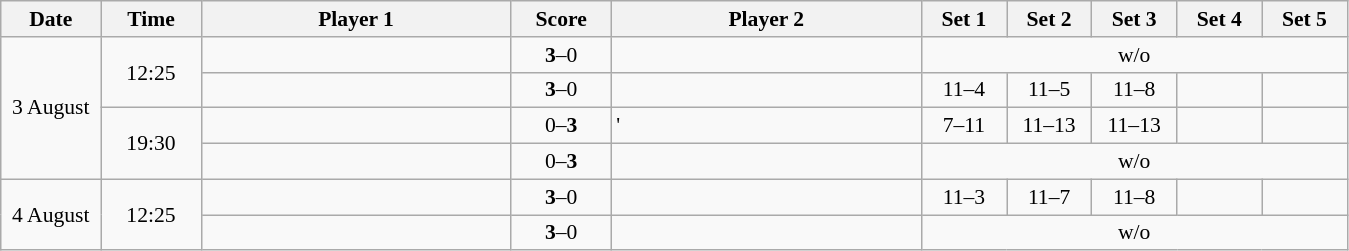<table class="wikitable" style="text-align: center; font-size:90% ">
<tr>
<th width="60">Date</th>
<th width="60">Time</th>
<th align="right" width="200">Player 1</th>
<th width="60">Score</th>
<th align="left" width="200">Player 2</th>
<th width="50">Set 1</th>
<th width="50">Set 2</th>
<th width="50">Set 3</th>
<th width="50">Set 4</th>
<th width="50">Set 5</th>
</tr>
<tr>
<td rowspan=4>3 August</td>
<td rowspan=2>12:25</td>
<td align=left><strong></strong></td>
<td align=center><strong>3</strong>–0</td>
<td align=left></td>
<td colspan=5>w/o</td>
</tr>
<tr>
<td align=left><strong></strong></td>
<td align=center><strong>3</strong>–0</td>
<td align=left></td>
<td>11–4</td>
<td>11–5</td>
<td>11–8</td>
<td></td>
<td></td>
</tr>
<tr>
<td rowspan=2>19:30</td>
<td align=left></td>
<td align=center>0–<strong>3</strong></td>
<td align=left><strong></strong>'</td>
<td>7–11</td>
<td>11–13</td>
<td>11–13</td>
<td></td>
<td></td>
</tr>
<tr>
<td align=left></td>
<td align=center>0–<strong>3</strong></td>
<td align=left><strong></strong></td>
<td colspan=5>w/o</td>
</tr>
<tr>
<td rowspan=2>4 August</td>
<td rowspan=2>12:25</td>
<td align=left><strong></strong></td>
<td align=center><strong>3</strong>–0</td>
<td align=left></td>
<td>11–3</td>
<td>11–7</td>
<td>11–8</td>
<td></td>
<td></td>
</tr>
<tr>
<td align=left><strong></strong></td>
<td align=center><strong>3</strong>–0</td>
<td align=left></td>
<td colspan=5>w/o</td>
</tr>
</table>
